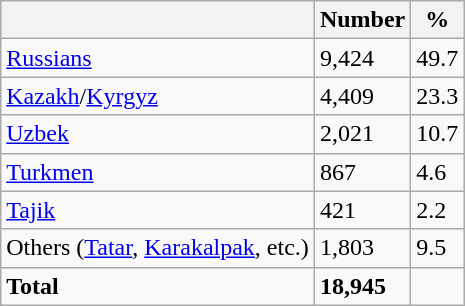<table class="wikitable sortable">
<tr>
<th></th>
<th>Number</th>
<th>%</th>
</tr>
<tr>
<td><a href='#'>Russians</a></td>
<td>9,424</td>
<td>49.7</td>
</tr>
<tr>
<td><a href='#'>Kazakh</a>/<a href='#'>Kyrgyz</a></td>
<td>4,409</td>
<td>23.3</td>
</tr>
<tr>
<td><a href='#'>Uzbek</a></td>
<td>2,021</td>
<td>10.7</td>
</tr>
<tr>
<td><a href='#'>Turkmen</a></td>
<td>867</td>
<td>4.6</td>
</tr>
<tr>
<td><a href='#'>Tajik</a></td>
<td>421</td>
<td>2.2</td>
</tr>
<tr>
<td>Others (<a href='#'>Tatar</a>, <a href='#'>Karakalpak</a>, etc.)</td>
<td>1,803</td>
<td>9.5</td>
</tr>
<tr>
<td><strong>Total</strong></td>
<td><strong>18,945</strong></td>
</tr>
</table>
